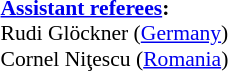<table style="width:100%; font-size:90%;">
<tr>
<td><br><strong><a href='#'>Assistant referees</a>:</strong>
<br>Rudi Glöckner (<a href='#'>Germany</a>)
<br>Cornel Niţescu (<a href='#'>Romania</a>)</td>
</tr>
</table>
